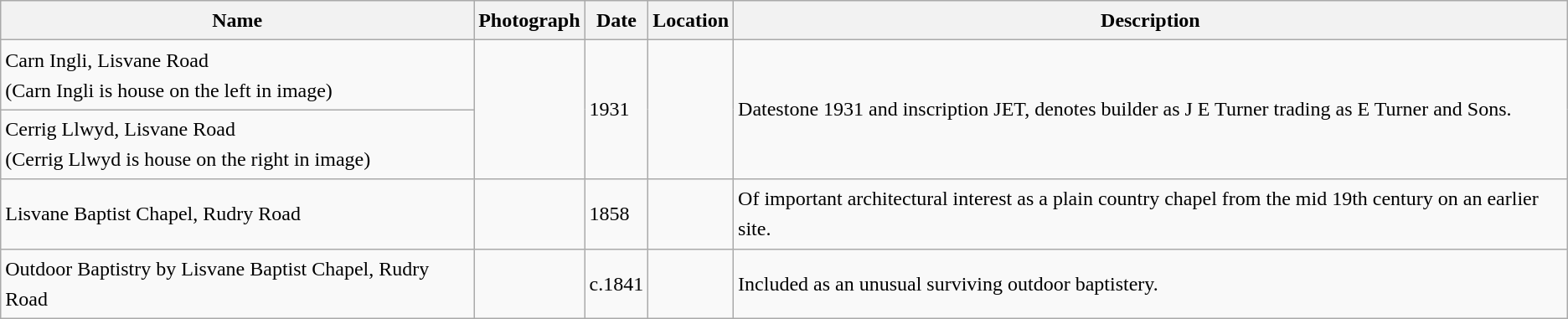<table class="wikitable sortable" style="border:0px;text-align:left;line-height:150%;">
<tr>
<th>Name</th>
<th class="unsortable">Photograph</th>
<th class="unsortable">Date</th>
<th class="unsortable">Location</th>
<th class="unsortable">Description</th>
</tr>
<tr>
<td>Carn Ingli, Lisvane Road<br>(Carn Ingli is house on the left in image)</td>
<td rowspan="2"></td>
<td rowspan="2">1931</td>
<td rowspan="2"><small></small></td>
<td rowspan="2">Datestone 1931 and inscription JET, denotes builder as J E Turner trading as E Turner and Sons.</td>
</tr>
<tr>
<td>Cerrig Llwyd, Lisvane Road<br>(Cerrig Llwyd is house on the right in image)</td>
</tr>
<tr>
<td>Lisvane Baptist Chapel, Rudry Road</td>
<td></td>
<td>1858</td>
<td><small></small></td>
<td>Of important architectural interest as a plain country chapel from the mid 19th century on an earlier site.</td>
</tr>
<tr>
<td>Outdoor Baptistry by Lisvane Baptist Chapel, Rudry Road</td>
<td></td>
<td>c.1841</td>
<td><small></small></td>
<td>Included as an unusual surviving outdoor baptistery.</td>
</tr>
<tr>
</tr>
</table>
